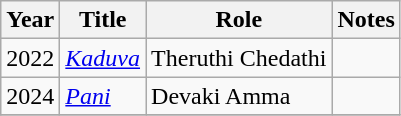<table class="wikitable sortable">
<tr>
<th>Year</th>
<th>Title</th>
<th>Role</th>
<th class="unsortable">Notes</th>
</tr>
<tr>
<td>2022</td>
<td><em><a href='#'>Kaduva</a></em></td>
<td>Theruthi Chedathi</td>
<td></td>
</tr>
<tr>
<td>2024</td>
<td><em><a href='#'>Pani</a></em></td>
<td>Devaki Amma</td>
<td></td>
</tr>
<tr>
</tr>
</table>
